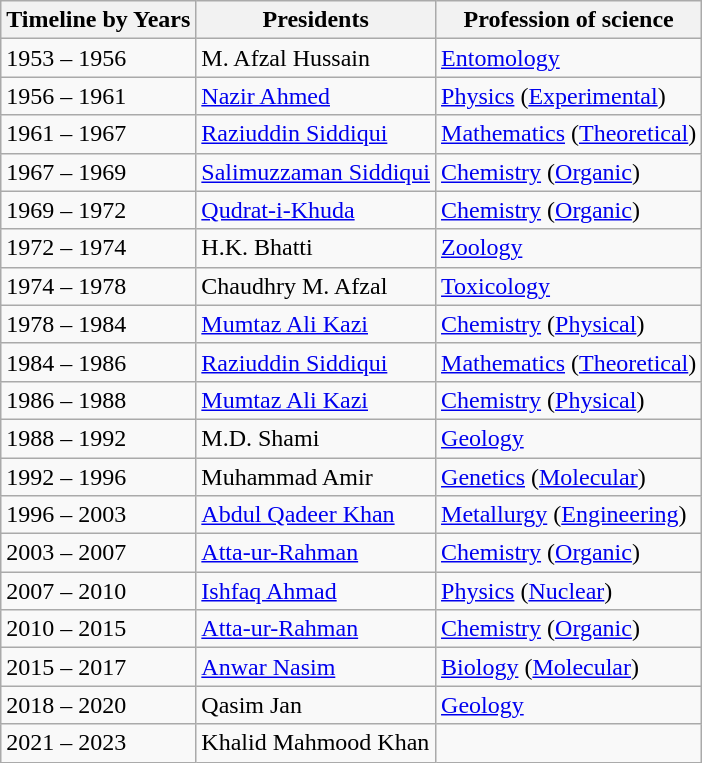<table class="wikitable sortable">
<tr>
<th>Timeline by Years</th>
<th>Presidents</th>
<th>Profession of science</th>
</tr>
<tr>
<td>1953 – 1956</td>
<td>M. Afzal Hussain</td>
<td><a href='#'>Entomology</a></td>
</tr>
<tr>
<td>1956 – 1961</td>
<td><a href='#'>Nazir Ahmed</a></td>
<td><a href='#'>Physics</a> (<a href='#'>Experimental</a>)</td>
</tr>
<tr>
<td>1961 – 1967</td>
<td><a href='#'>Raziuddin Siddiqui</a><br></td>
<td><a href='#'>Mathematics</a> (<a href='#'>Theoretical</a>)</td>
</tr>
<tr>
<td>1967 – 1969</td>
<td><a href='#'>Salimuzzaman Siddiqui</a></td>
<td><a href='#'>Chemistry</a> (<a href='#'>Organic</a>)</td>
</tr>
<tr>
<td>1969 – 1972</td>
<td><a href='#'>Qudrat-i-Khuda</a></td>
<td><a href='#'>Chemistry</a> (<a href='#'>Organic</a>)</td>
</tr>
<tr>
<td>1972 – 1974</td>
<td>H.K. Bhatti</td>
<td><a href='#'>Zoology</a></td>
</tr>
<tr>
<td>1974 – 1978</td>
<td>Chaudhry M. Afzal</td>
<td><a href='#'>Toxicology</a></td>
</tr>
<tr>
<td>1978 – 1984</td>
<td><a href='#'>Mumtaz Ali Kazi</a><br></td>
<td><a href='#'>Chemistry</a> (<a href='#'>Physical</a>)</td>
</tr>
<tr>
<td>1984 – 1986</td>
<td><a href='#'>Raziuddin Siddiqui</a><br></td>
<td><a href='#'>Mathematics</a> (<a href='#'>Theoretical</a>)</td>
</tr>
<tr>
<td>1986 – 1988</td>
<td><a href='#'>Mumtaz Ali Kazi</a><br></td>
<td><a href='#'>Chemistry</a> (<a href='#'>Physical</a>)</td>
</tr>
<tr>
<td>1988 – 1992</td>
<td>M.D. Shami</td>
<td><a href='#'>Geology</a></td>
</tr>
<tr>
<td>1992 – 1996</td>
<td>Muhammad Amir</td>
<td><a href='#'>Genetics</a> (<a href='#'>Molecular</a>)</td>
</tr>
<tr>
<td>1996 – 2003</td>
<td><a href='#'>Abdul Qadeer Khan</a></td>
<td><a href='#'>Metallurgy</a> (<a href='#'>Engineering</a>)</td>
</tr>
<tr>
<td>2003 – 2007</td>
<td><a href='#'>Atta-ur-Rahman</a><br></td>
<td><a href='#'>Chemistry</a> (<a href='#'>Organic</a>)</td>
</tr>
<tr>
<td>2007 – 2010</td>
<td><a href='#'>Ishfaq Ahmad</a></td>
<td><a href='#'>Physics</a> (<a href='#'>Nuclear</a>)</td>
</tr>
<tr>
<td>2010 – 2015</td>
<td><a href='#'>Atta-ur-Rahman</a><br></td>
<td><a href='#'>Chemistry</a> (<a href='#'>Organic</a>)</td>
</tr>
<tr>
<td>2015 – 2017</td>
<td><a href='#'>Anwar Nasim</a></td>
<td><a href='#'>Biology</a> (<a href='#'>Molecular</a>)</td>
</tr>
<tr>
<td>2018 – 2020</td>
<td>Qasim Jan</td>
<td><a href='#'>Geology</a></td>
</tr>
<tr>
<td>2021 – 2023</td>
<td>Khalid Mahmood Khan</td>
<td></td>
</tr>
</table>
